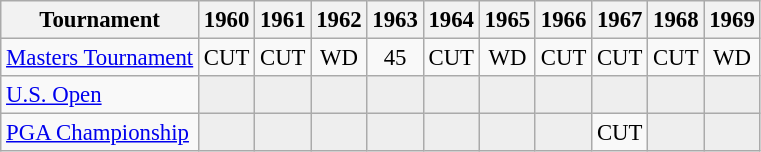<table class="wikitable" style="font-size:95%;text-align:center;">
<tr>
<th>Tournament</th>
<th>1960</th>
<th>1961</th>
<th>1962</th>
<th>1963</th>
<th>1964</th>
<th>1965</th>
<th>1966</th>
<th>1967</th>
<th>1968</th>
<th>1969</th>
</tr>
<tr>
<td align=left><a href='#'>Masters Tournament</a></td>
<td>CUT</td>
<td>CUT</td>
<td>WD</td>
<td>45</td>
<td>CUT</td>
<td>WD</td>
<td>CUT</td>
<td>CUT</td>
<td>CUT</td>
<td>WD</td>
</tr>
<tr>
<td align=left><a href='#'>U.S. Open</a></td>
<td style="background:#eeeeee;"></td>
<td style="background:#eeeeee;"></td>
<td style="background:#eeeeee;"></td>
<td style="background:#eeeeee;"></td>
<td style="background:#eeeeee;"></td>
<td style="background:#eeeeee;"></td>
<td style="background:#eeeeee;"></td>
<td style="background:#eeeeee;"></td>
<td style="background:#eeeeee;"></td>
<td style="background:#eeeeee;"></td>
</tr>
<tr>
<td align=left><a href='#'>PGA Championship</a></td>
<td style="background:#eeeeee;"></td>
<td style="background:#eeeeee;"></td>
<td style="background:#eeeeee;"></td>
<td style="background:#eeeeee;"></td>
<td style="background:#eeeeee;"></td>
<td style="background:#eeeeee;"></td>
<td style="background:#eeeeee;"></td>
<td>CUT</td>
<td style="background:#eeeeee;"></td>
<td style="background:#eeeeee;"></td>
</tr>
</table>
